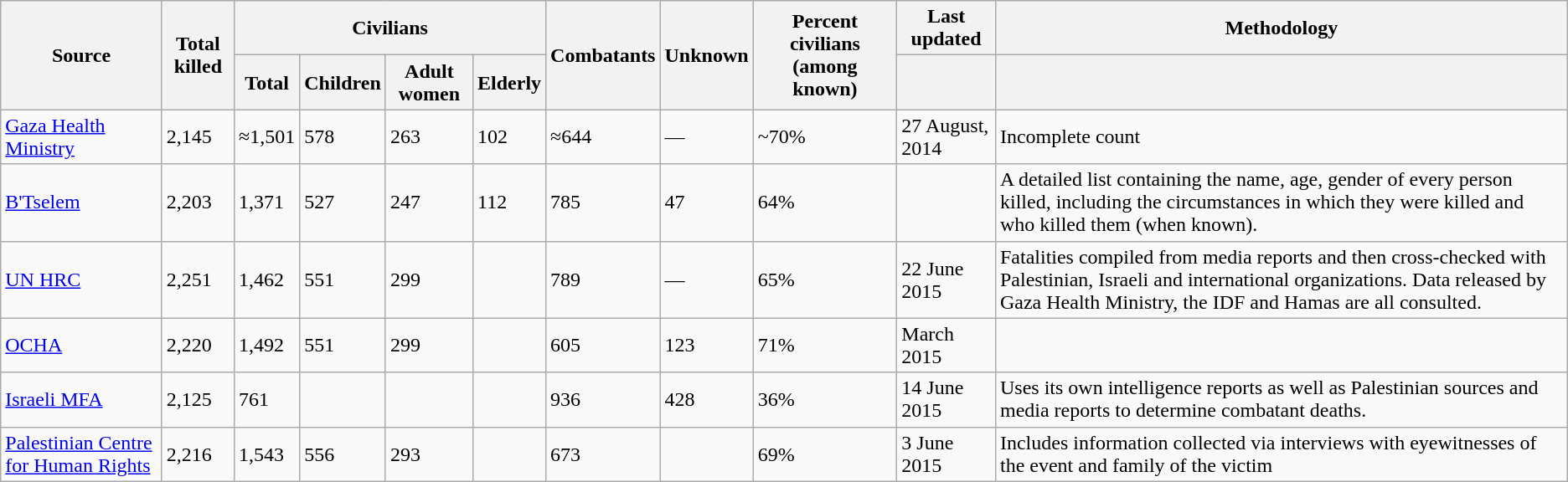<table class="wikitable">
<tr>
<th rowspan="2">Source</th>
<th rowspan="2">Total killed</th>
<th colspan="4">Civilians</th>
<th rowspan="2">Combatants</th>
<th rowspan="2">Unknown</th>
<th rowspan="2">Percent civilians (among known)</th>
<th>Last updated</th>
<th>Methodology</th>
</tr>
<tr>
<th>Total</th>
<th>Children</th>
<th>Adult women</th>
<th>Elderly</th>
<th></th>
<th></th>
</tr>
<tr>
<td><a href='#'>Gaza Health Ministry</a></td>
<td>2,145</td>
<td>≈1,501</td>
<td>578</td>
<td>263</td>
<td>102</td>
<td>≈644</td>
<td>—</td>
<td>~70%</td>
<td>27 August, 2014</td>
<td>Incomplete count</td>
</tr>
<tr>
<td><a href='#'>B'Tselem</a></td>
<td>2,203</td>
<td>1,371</td>
<td>527</td>
<td>247</td>
<td>112</td>
<td>785</td>
<td>47</td>
<td>64%</td>
<td></td>
<td>A detailed list containing the name, age, gender of every person killed, including the circumstances in which they were killed and who killed them (when known).</td>
</tr>
<tr>
<td><a href='#'>UN HRC</a></td>
<td>2,251</td>
<td>1,462</td>
<td>551</td>
<td>299</td>
<td></td>
<td>789</td>
<td>—</td>
<td>65%</td>
<td>22 June 2015</td>
<td>Fatalities compiled from media reports and then cross-checked with Palestinian, Israeli and international organizations. Data released by Gaza Health Ministry, the IDF and Hamas are all consulted.</td>
</tr>
<tr>
<td><a href='#'>OCHA</a></td>
<td>2,220</td>
<td>1,492</td>
<td>551</td>
<td>299</td>
<td></td>
<td>605</td>
<td>123</td>
<td>71%</td>
<td>March 2015</td>
<td></td>
</tr>
<tr>
<td><a href='#'>Israeli MFA</a></td>
<td>2,125</td>
<td>761</td>
<td></td>
<td></td>
<td></td>
<td>936</td>
<td>428</td>
<td>36%</td>
<td>14 June 2015</td>
<td>Uses its own intelligence reports as well as Palestinian sources and media reports to determine combatant deaths.</td>
</tr>
<tr>
<td><a href='#'>Palestinian Centre for Human Rights</a></td>
<td>2,216</td>
<td>1,543</td>
<td>556</td>
<td>293</td>
<td></td>
<td>673</td>
<td></td>
<td>69%</td>
<td>3 June 2015</td>
<td>Includes information collected via interviews with eyewitnesses of the event and family of the victim</td>
</tr>
</table>
